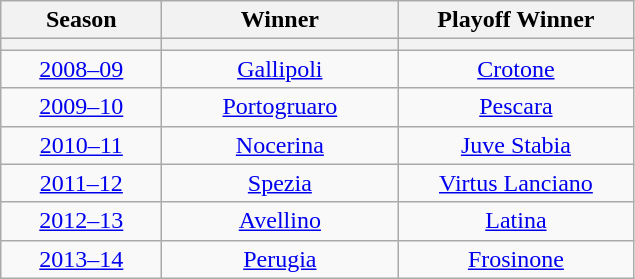<table class="wikitable"  style="text-align: center">
<tr>
<th>Season</th>
<th>Winner</th>
<th>Playoff Winner</th>
</tr>
<tr>
<th width=100></th>
<th width=150></th>
<th width=150></th>
</tr>
<tr>
<td><a href='#'>2008–09</a></td>
<td><a href='#'>Gallipoli</a></td>
<td><a href='#'>Crotone</a></td>
</tr>
<tr>
<td><a href='#'>2009–10</a></td>
<td><a href='#'>Portogruaro</a></td>
<td><a href='#'>Pescara</a></td>
</tr>
<tr>
<td><a href='#'>2010–11</a></td>
<td><a href='#'>Nocerina</a></td>
<td><a href='#'>Juve Stabia</a></td>
</tr>
<tr>
<td><a href='#'>2011–12</a></td>
<td><a href='#'>Spezia</a></td>
<td><a href='#'>Virtus Lanciano</a></td>
</tr>
<tr>
<td><a href='#'>2012–13</a></td>
<td><a href='#'>Avellino</a></td>
<td><a href='#'>Latina</a></td>
</tr>
<tr>
<td><a href='#'>2013–14</a></td>
<td><a href='#'>Perugia</a></td>
<td><a href='#'>Frosinone</a></td>
</tr>
</table>
